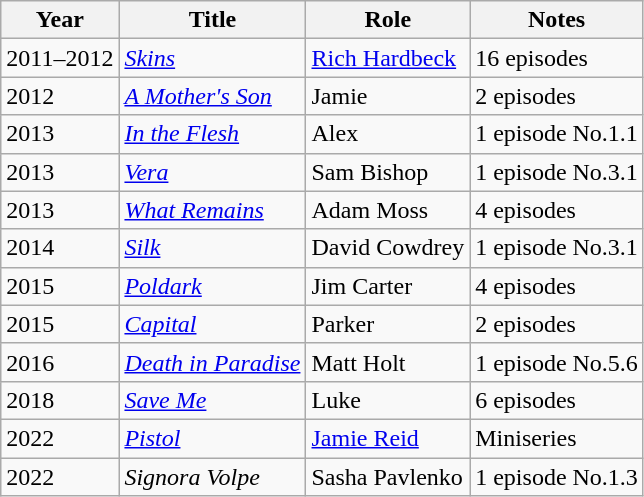<table class="wikitable sortable">
<tr>
<th>Year</th>
<th>Title</th>
<th>Role</th>
<th class="unsortable">Notes</th>
</tr>
<tr>
<td>2011–2012</td>
<td><em><a href='#'>Skins</a></em></td>
<td><a href='#'>Rich Hardbeck</a></td>
<td>16 episodes</td>
</tr>
<tr>
<td>2012</td>
<td><em><a href='#'>A Mother's Son</a></em></td>
<td>Jamie</td>
<td>2 episodes</td>
</tr>
<tr>
<td>2013</td>
<td><em><a href='#'>In the Flesh</a></em></td>
<td>Alex</td>
<td>1 episode No.1.1</td>
</tr>
<tr>
<td>2013</td>
<td><em><a href='#'>Vera</a></em></td>
<td>Sam Bishop</td>
<td>1 episode No.3.1</td>
</tr>
<tr>
<td>2013</td>
<td><em><a href='#'>What Remains</a></em></td>
<td>Adam Moss</td>
<td>4 episodes</td>
</tr>
<tr>
<td>2014</td>
<td><em><a href='#'>Silk</a></em></td>
<td>David Cowdrey</td>
<td>1 episode No.3.1</td>
</tr>
<tr>
<td>2015</td>
<td><em><a href='#'>Poldark</a></em></td>
<td>Jim Carter</td>
<td>4 episodes</td>
</tr>
<tr>
<td>2015</td>
<td><em><a href='#'>Capital</a></em></td>
<td>Parker</td>
<td>2 episodes</td>
</tr>
<tr>
<td>2016</td>
<td><em><a href='#'>Death in Paradise</a></em></td>
<td>Matt Holt</td>
<td>1 episode No.5.6</td>
</tr>
<tr>
<td>2018</td>
<td><em><a href='#'>Save Me</a></em></td>
<td>Luke</td>
<td>6 episodes</td>
</tr>
<tr>
<td>2022</td>
<td><em><a href='#'>Pistol</a></em></td>
<td><a href='#'>Jamie Reid</a></td>
<td>Miniseries</td>
</tr>
<tr>
<td>2022</td>
<td><em>Signora Volpe</em></td>
<td>Sasha Pavlenko</td>
<td>1 episode No.1.3</td>
</tr>
</table>
